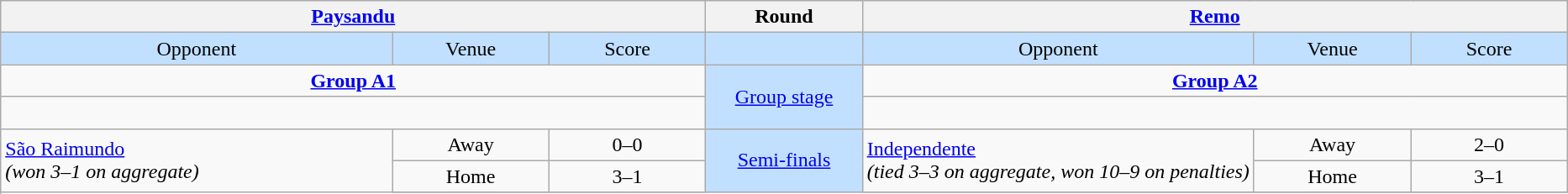<table class="wikitable" style="text-align: center;">
<tr>
<th colspan=3><a href='#'>Paysandu</a></th>
<th>Round</th>
<th colspan=3><a href='#'>Remo</a></th>
</tr>
<tr bgcolor=#c1e0ff>
<td width=25%>Opponent</td>
<td width=10%>Venue</td>
<td width=10%>Score</td>
<td width=10%></td>
<td width=25%>Opponent</td>
<td width=10%>Venue</td>
<td width=10%>Score</td>
</tr>
<tr>
<td colspan=3><strong><a href='#'>Group A1</a></strong></td>
<td rowspan=2 bgcolor=#c1e0ff><a href='#'>Group stage</a></td>
<td colspan=3><strong><a href='#'>Group A2</a></strong></td>
</tr>
<tr>
<td colspan=3 align=center valign=top><br></td>
<td colspan=3 align=center valign=top><br></td>
</tr>
<tr>
<td rowspan=3 align=left><a href='#'>São Raimundo</a><br><em>(won 3–1 on aggregate)</em></td>
<td>Away</td>
<td>0–0</td>
<td rowspan=3 bgcolor=#c1e0ff><a href='#'>Semi-finals</a></td>
<td rowspan=2 align=left><a href='#'>Independente</a><br><em>(tied 3–3 on aggregate, won 10–9 on penalties)</em></td>
<td>Away</td>
<td>2–0</td>
</tr>
<tr>
<td>Home</td>
<td>3–1</td>
<td>Home</td>
<td>3–1</td>
</tr>
<tr>
</tr>
</table>
